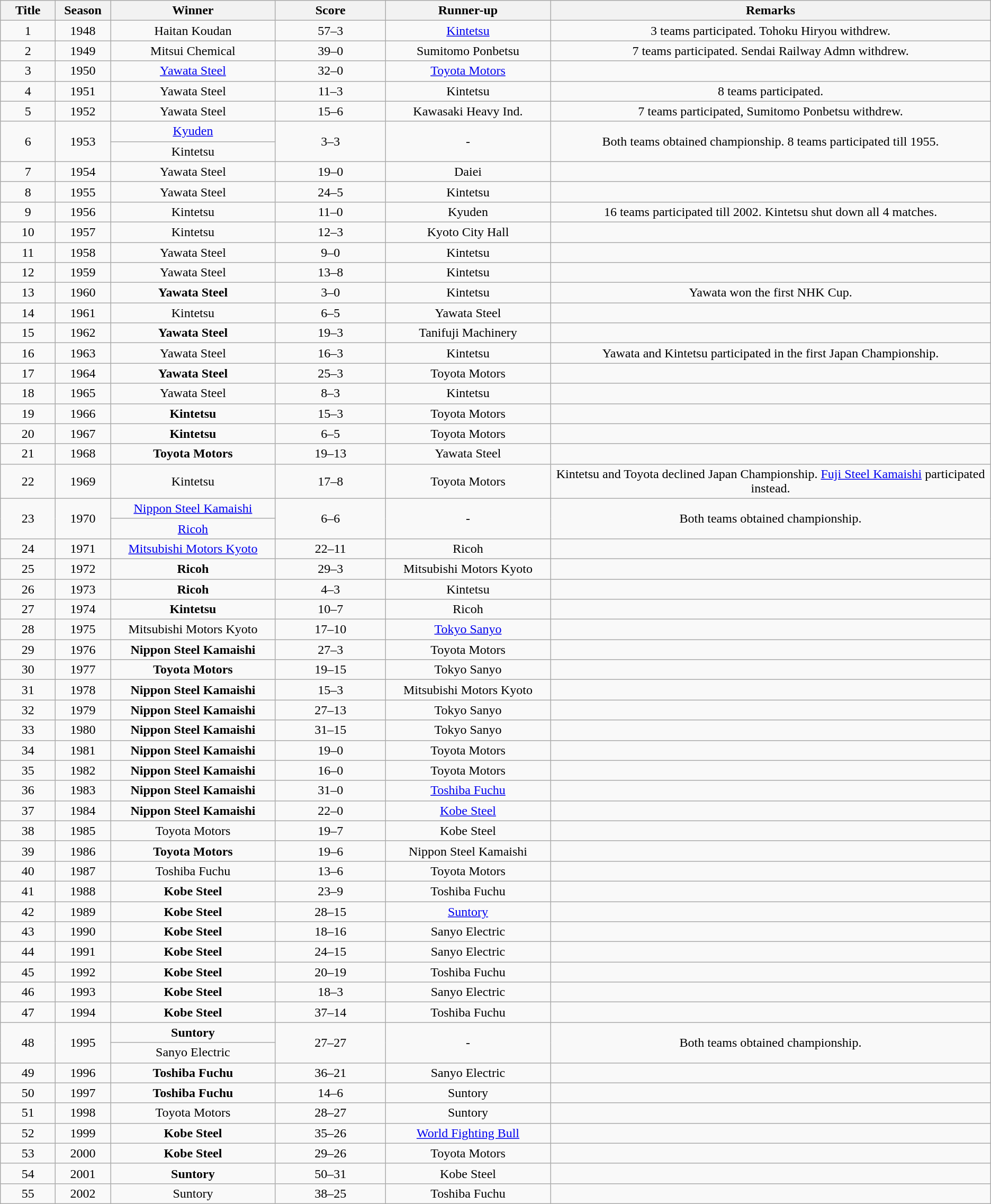<table class="wikitable" style="text-align: center;">
<tr>
<th width=5%>Title</th>
<th width=5%>Season</th>
<th width=15%>Winner</th>
<th width=10%>Score</th>
<th width=15%>Runner-up</th>
<th width=40%>Remarks</th>
</tr>
<tr>
<td>1</td>
<td>1948</td>
<td>Haitan Koudan</td>
<td>57–3</td>
<td><a href='#'>Kintetsu</a></td>
<td>3 teams participated.  Tohoku Hiryou withdrew.</td>
</tr>
<tr>
<td>2</td>
<td>1949</td>
<td>Mitsui Chemical</td>
<td>39–0</td>
<td>Sumitomo Ponbetsu</td>
<td>7 teams participated.  Sendai Railway Admn withdrew.</td>
</tr>
<tr>
<td>3</td>
<td>1950</td>
<td><a href='#'>Yawata Steel</a></td>
<td>32–0</td>
<td><a href='#'>Toyota Motors</a></td>
<td></td>
</tr>
<tr>
<td>4</td>
<td>1951</td>
<td>Yawata Steel</td>
<td>11–3</td>
<td>Kintetsu</td>
<td>8 teams participated.</td>
</tr>
<tr>
<td>5</td>
<td>1952</td>
<td>Yawata Steel</td>
<td>15–6</td>
<td>Kawasaki Heavy Ind.</td>
<td>7 teams participated,  Sumitomo Ponbetsu withdrew.</td>
</tr>
<tr>
<td rowspan=2>6</td>
<td rowspan=2>1953</td>
<td><a href='#'>Kyuden</a></td>
<td rowspan=2>3–3</td>
<td rowspan=2>-</td>
<td rowspan=2>Both teams obtained championship.  8 teams participated till 1955.</td>
</tr>
<tr>
<td>Kintetsu</td>
</tr>
<tr>
<td>7</td>
<td>1954</td>
<td>Yawata Steel</td>
<td>19–0</td>
<td>Daiei</td>
<td></td>
</tr>
<tr>
<td>8</td>
<td>1955</td>
<td>Yawata Steel</td>
<td>24–5</td>
<td>Kintetsu</td>
<td></td>
</tr>
<tr>
<td>9</td>
<td>1956</td>
<td>Kintetsu</td>
<td>11–0</td>
<td>Kyuden</td>
<td>16 teams participated till 2002.  Kintetsu shut down all 4 matches.</td>
</tr>
<tr>
<td>10</td>
<td>1957</td>
<td>Kintetsu</td>
<td>12–3</td>
<td>Kyoto City Hall</td>
<td></td>
</tr>
<tr>
<td>11</td>
<td>1958</td>
<td>Yawata Steel</td>
<td>9–0</td>
<td>Kintetsu</td>
<td></td>
</tr>
<tr>
<td>12</td>
<td>1959</td>
<td>Yawata Steel</td>
<td>13–8</td>
<td>Kintetsu</td>
<td></td>
</tr>
<tr>
<td>13</td>
<td>1960</td>
<td><strong>Yawata Steel</strong></td>
<td>3–0</td>
<td>Kintetsu</td>
<td>Yawata won the first NHK Cup.</td>
</tr>
<tr>
<td>14</td>
<td>1961</td>
<td>Kintetsu</td>
<td>6–5</td>
<td>Yawata Steel</td>
<td></td>
</tr>
<tr>
<td>15</td>
<td>1962</td>
<td><strong>Yawata Steel</strong></td>
<td>19–3</td>
<td>Tanifuji Machinery</td>
<td></td>
</tr>
<tr>
<td>16</td>
<td>1963</td>
<td>Yawata Steel</td>
<td>16–3</td>
<td>Kintetsu</td>
<td>Yawata and Kintetsu participated in the first Japan Championship.</td>
</tr>
<tr>
<td>17</td>
<td>1964</td>
<td><strong>Yawata Steel</strong></td>
<td>25–3</td>
<td>Toyota Motors</td>
<td></td>
</tr>
<tr>
<td>18</td>
<td>1965</td>
<td>Yawata Steel</td>
<td>8–3</td>
<td>Kintetsu</td>
<td></td>
</tr>
<tr>
<td>19</td>
<td>1966</td>
<td><strong>Kintetsu</strong></td>
<td>15–3</td>
<td>Toyota Motors</td>
<td></td>
</tr>
<tr>
<td>20</td>
<td>1967</td>
<td><strong>Kintetsu</strong></td>
<td>6–5</td>
<td>Toyota Motors</td>
<td></td>
</tr>
<tr>
<td>21</td>
<td>1968</td>
<td><strong>Toyota Motors</strong></td>
<td>19–13</td>
<td>Yawata Steel</td>
<td></td>
</tr>
<tr>
<td>22</td>
<td>1969</td>
<td>Kintetsu</td>
<td>17–8</td>
<td>Toyota Motors</td>
<td>Kintetsu and Toyota declined Japan Championship.  <a href='#'>Fuji Steel Kamaishi</a> participated instead.</td>
</tr>
<tr>
<td rowspan=2>23</td>
<td rowspan=2>1970</td>
<td><a href='#'>Nippon Steel Kamaishi</a></td>
<td rowspan=2>6–6</td>
<td rowspan=2>-</td>
<td rowspan=2>Both teams obtained championship.</td>
</tr>
<tr>
<td><a href='#'>Ricoh</a></td>
</tr>
<tr>
<td>24</td>
<td>1971</td>
<td><a href='#'>Mitsubishi Motors Kyoto</a></td>
<td>22–11</td>
<td>Ricoh</td>
<td></td>
</tr>
<tr>
<td>25</td>
<td>1972</td>
<td><strong>Ricoh</strong></td>
<td>29–3</td>
<td>Mitsubishi Motors Kyoto</td>
<td></td>
</tr>
<tr>
<td>26</td>
<td>1973</td>
<td><strong>Ricoh</strong></td>
<td>4–3</td>
<td>Kintetsu</td>
<td></td>
</tr>
<tr>
<td>27</td>
<td>1974</td>
<td><strong>Kintetsu</strong></td>
<td>10–7</td>
<td>Ricoh</td>
<td></td>
</tr>
<tr>
<td>28</td>
<td>1975</td>
<td>Mitsubishi Motors Kyoto</td>
<td>17–10</td>
<td><a href='#'>Tokyo Sanyo</a></td>
<td></td>
</tr>
<tr>
<td>29</td>
<td>1976</td>
<td><strong>Nippon Steel Kamaishi</strong></td>
<td>27–3</td>
<td>Toyota Motors</td>
<td></td>
</tr>
<tr>
<td>30</td>
<td>1977</td>
<td><strong>Toyota Motors</strong></td>
<td>19–15</td>
<td>Tokyo Sanyo</td>
<td></td>
</tr>
<tr>
<td>31</td>
<td>1978</td>
<td><strong>Nippon Steel Kamaishi</strong></td>
<td>15–3</td>
<td>Mitsubishi Motors Kyoto</td>
<td></td>
</tr>
<tr>
<td>32</td>
<td>1979</td>
<td><strong>Nippon Steel Kamaishi</strong></td>
<td>27–13</td>
<td>Tokyo Sanyo</td>
<td></td>
</tr>
<tr>
<td>33</td>
<td>1980</td>
<td><strong>Nippon Steel Kamaishi</strong></td>
<td>31–15</td>
<td>Tokyo Sanyo</td>
<td></td>
</tr>
<tr>
<td>34</td>
<td>1981</td>
<td><strong>Nippon Steel Kamaishi</strong></td>
<td>19–0</td>
<td>Toyota Motors</td>
<td></td>
</tr>
<tr>
<td>35</td>
<td>1982</td>
<td><strong>Nippon Steel Kamaishi</strong></td>
<td>16–0</td>
<td>Toyota Motors</td>
<td></td>
</tr>
<tr>
<td>36</td>
<td>1983</td>
<td><strong>Nippon Steel Kamaishi</strong></td>
<td>31–0</td>
<td><a href='#'>Toshiba Fuchu</a></td>
<td></td>
</tr>
<tr>
<td>37</td>
<td>1984</td>
<td><strong>Nippon Steel Kamaishi</strong></td>
<td>22–0</td>
<td><a href='#'>Kobe Steel</a></td>
<td></td>
</tr>
<tr>
<td>38</td>
<td>1985</td>
<td>Toyota Motors</td>
<td>19–7</td>
<td>Kobe Steel</td>
<td></td>
</tr>
<tr>
<td>39</td>
<td>1986</td>
<td><strong>Toyota Motors</strong></td>
<td>19–6</td>
<td>Nippon Steel Kamaishi</td>
<td></td>
</tr>
<tr>
<td>40</td>
<td>1987</td>
<td>Toshiba Fuchu</td>
<td>13–6</td>
<td>Toyota Motors</td>
<td></td>
</tr>
<tr>
<td>41</td>
<td>1988</td>
<td><strong>Kobe Steel</strong></td>
<td>23–9</td>
<td>Toshiba Fuchu</td>
<td></td>
</tr>
<tr>
<td>42</td>
<td>1989</td>
<td><strong>Kobe Steel</strong></td>
<td>28–15</td>
<td><a href='#'>Suntory</a></td>
<td></td>
</tr>
<tr>
<td>43</td>
<td>1990</td>
<td><strong>Kobe Steel</strong></td>
<td>18–16</td>
<td>Sanyo Electric</td>
<td></td>
</tr>
<tr>
<td>44</td>
<td>1991</td>
<td><strong>Kobe Steel</strong></td>
<td>24–15</td>
<td>Sanyo Electric</td>
<td></td>
</tr>
<tr>
<td>45</td>
<td>1992</td>
<td><strong>Kobe Steel</strong></td>
<td>20–19</td>
<td>Toshiba Fuchu</td>
<td></td>
</tr>
<tr>
<td>46</td>
<td>1993</td>
<td><strong>Kobe Steel</strong></td>
<td>18–3</td>
<td>Sanyo Electric</td>
<td></td>
</tr>
<tr>
<td>47</td>
<td>1994</td>
<td><strong>Kobe Steel</strong></td>
<td>37–14</td>
<td>Toshiba Fuchu</td>
<td></td>
</tr>
<tr>
<td rowspan=2>48</td>
<td rowspan=2>1995</td>
<td><strong>Suntory</strong></td>
<td rowspan=2>27–27</td>
<td rowspan=2>-</td>
<td rowspan=2>Both teams obtained championship.</td>
</tr>
<tr>
<td>Sanyo Electric</td>
</tr>
<tr>
<td>49</td>
<td>1996</td>
<td><strong>Toshiba Fuchu</strong></td>
<td>36–21</td>
<td>Sanyo Electric</td>
<td></td>
</tr>
<tr>
<td>50</td>
<td>1997</td>
<td><strong>Toshiba Fuchu</strong></td>
<td>14–6</td>
<td>Suntory</td>
<td></td>
</tr>
<tr>
<td>51</td>
<td>1998</td>
<td>Toyota Motors</td>
<td>28–27</td>
<td>Suntory</td>
<td></td>
</tr>
<tr>
<td>52</td>
<td>1999</td>
<td><strong>Kobe Steel</strong></td>
<td>35–26</td>
<td><a href='#'>World Fighting Bull</a></td>
<td></td>
</tr>
<tr>
<td>53</td>
<td>2000</td>
<td><strong>Kobe Steel</strong></td>
<td>29–26</td>
<td>Toyota Motors</td>
<td></td>
</tr>
<tr>
<td>54</td>
<td>2001</td>
<td><strong>Suntory</strong></td>
<td>50–31</td>
<td>Kobe Steel</td>
<td></td>
</tr>
<tr>
<td>55</td>
<td>2002</td>
<td>Suntory</td>
<td>38–25</td>
<td>Toshiba Fuchu</td>
<td></td>
</tr>
</table>
